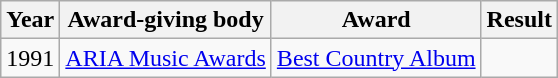<table class="wikitable">
<tr>
<th>Year</th>
<th>Award-giving body</th>
<th>Award</th>
<th>Result</th>
</tr>
<tr>
<td rowspan="4">1991</td>
<td rowspan="1"><a href='#'>ARIA Music Awards</a></td>
<td><a href='#'>Best Country Album</a></td>
<td></td>
</tr>
</table>
